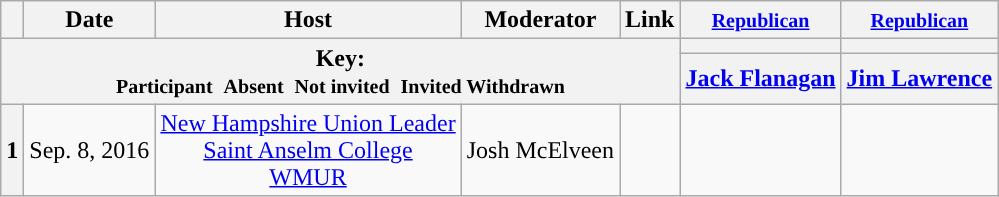<table class="wikitable" style="text-align:center;">
<tr>
<th scope="col"></th>
<th scope="col">Date</th>
<th scope="col">Host</th>
<th scope="col">Moderator</th>
<th scope="col">Link</th>
<th scope="col"><small><a href='#'>Republican</a></small></th>
<th scope="col"><small><a href='#'>Republican</a></small></th>
</tr>
<tr>
<th colspan="5" rowspan="2">Key:<br> <small>Participant </small>  <small>Absent </small>  <small>Not invited </small>  <small>Invited  Withdrawn</small></th>
<th scope="col" style="background:"></th>
<th scope="col" style="background:"></th>
</tr>
<tr>
<th scope="col"><a href='#'>Jack Flanagan</a></th>
<th scope="col"><a href='#'>Jim Lawrence</a></th>
</tr>
<tr>
<th>1</th>
<td style="white-space:nowrap;">Sep. 8, 2016</td>
<td style="white-space:nowrap;"><a href='#'>New Hampshire Union Leader</a><br><a href='#'>Saint Anselm College</a><br><a href='#'>WMUR</a></td>
<td style="white-space:nowrap;">Josh McElveen</td>
<td style="white-space:nowrap;"></td>
<td></td>
<td></td>
</tr>
</table>
